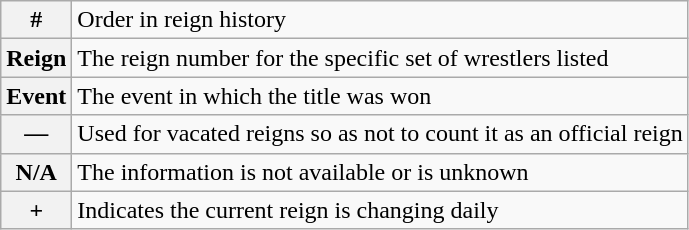<table class="wikitable">
<tr>
<th>#</th>
<td>Order in reign history</td>
</tr>
<tr>
<th>Reign</th>
<td>The reign number for the specific set of wrestlers listed</td>
</tr>
<tr>
<th>Event</th>
<td>The event in which the title was won</td>
</tr>
<tr>
<th>—</th>
<td>Used for vacated reigns so as not to count it as an official reign</td>
</tr>
<tr>
<th>N/A</th>
<td>The information is not available or is unknown</td>
</tr>
<tr>
<th>+</th>
<td>Indicates the current reign is changing daily</td>
</tr>
</table>
